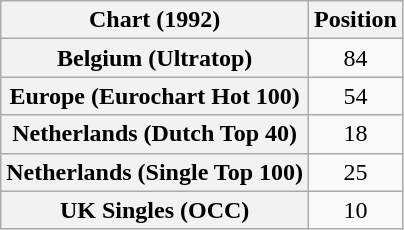<table class="wikitable sortable plainrowheaders" style="text-align:center">
<tr>
<th>Chart (1992)</th>
<th>Position</th>
</tr>
<tr>
<th scope="row">Belgium (Ultratop)</th>
<td>84</td>
</tr>
<tr>
<th scope="row">Europe (Eurochart Hot 100)</th>
<td>54</td>
</tr>
<tr>
<th scope="row">Netherlands (Dutch Top 40)</th>
<td>18</td>
</tr>
<tr>
<th scope="row">Netherlands (Single Top 100)</th>
<td>25</td>
</tr>
<tr>
<th scope="row">UK Singles (OCC)</th>
<td>10</td>
</tr>
</table>
